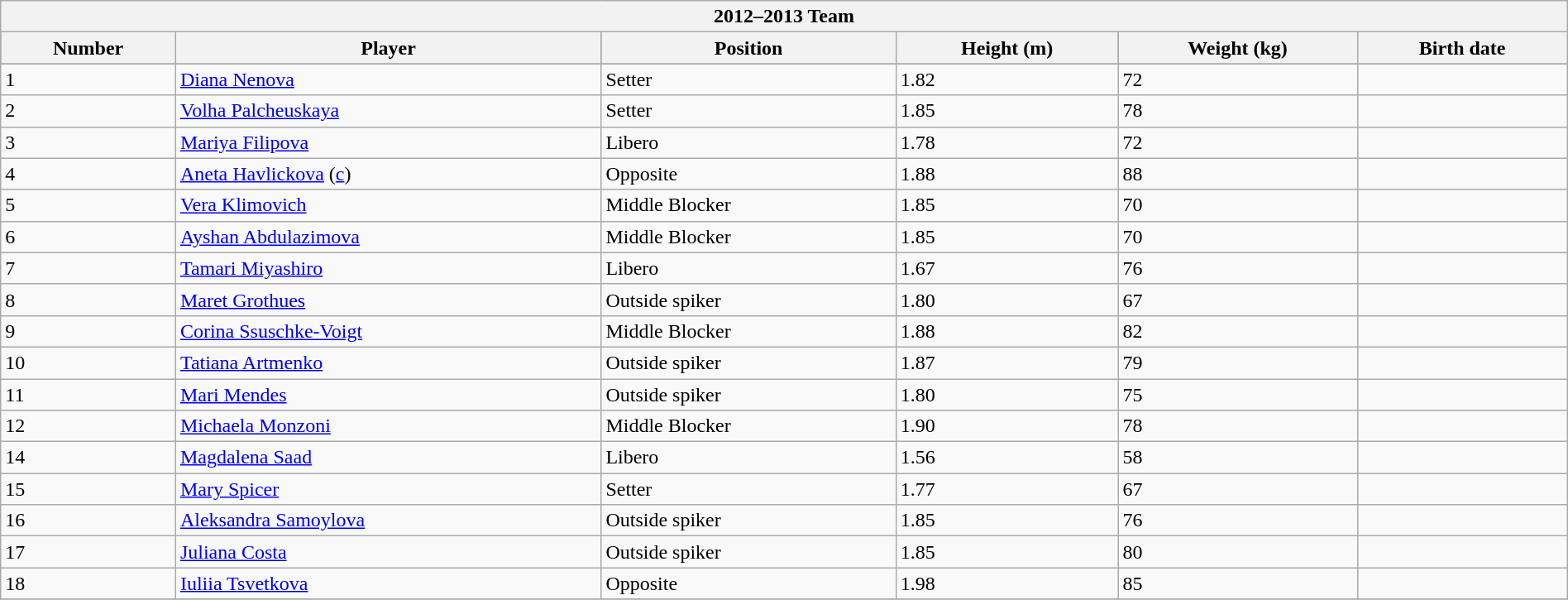<table class="wikitable collapsible collapsed" style="font-size:100%; width:100%;">
<tr>
<th colspan="6"><strong>2012–2013 Team</strong> </th>
</tr>
<tr bgcolor="#009900">
<th>Number</th>
<th>Player</th>
<th>Position</th>
<th>Height (m)</th>
<th>Weight (kg)</th>
<th>Birth date</th>
</tr>
<tr>
<td>1</td>
<td> <a href='#'>Diana Nenova</a></td>
<td>Setter</td>
<td>1.82</td>
<td>72</td>
<td></td>
</tr>
<tr>
<td>2</td>
<td> <a href='#'>Volha Palcheuskaya</a></td>
<td>Setter</td>
<td>1.85</td>
<td>78</td>
<td></td>
</tr>
<tr>
<td>3</td>
<td> <a href='#'>Mariya Filipova</a></td>
<td>Libero</td>
<td>1.78</td>
<td>72</td>
<td></td>
</tr>
<tr>
<td>4</td>
<td> <a href='#'>Aneta Havlickova</a> (<a href='#'>c</a>)</td>
<td>Opposite</td>
<td>1.88</td>
<td>88</td>
<td></td>
</tr>
<tr>
<td>5</td>
<td> <a href='#'>Vera Klimovich</a></td>
<td>Middle Blocker</td>
<td>1.85</td>
<td>70</td>
<td></td>
</tr>
<tr>
<td>6</td>
<td> <a href='#'>Ayshan Abdulazimova</a></td>
<td>Middle Blocker</td>
<td>1.85</td>
<td>70</td>
<td></td>
</tr>
<tr>
<td>7</td>
<td> <a href='#'>Tamari Miyashiro</a></td>
<td>Libero</td>
<td>1.67</td>
<td>76</td>
<td></td>
</tr>
<tr>
<td>8</td>
<td> <a href='#'>Maret Grothues</a></td>
<td>Outside spiker</td>
<td>1.80</td>
<td>67</td>
<td></td>
</tr>
<tr>
<td>9</td>
<td> <a href='#'>Corina Ssuschke-Voigt</a></td>
<td>Middle Blocker</td>
<td>1.88</td>
<td>82</td>
<td></td>
</tr>
<tr>
<td>10</td>
<td> <a href='#'>Tatiana Artmenko</a></td>
<td>Outside spiker</td>
<td>1.87</td>
<td>79</td>
<td></td>
</tr>
<tr>
<td>11</td>
<td> <a href='#'>Mari Mendes</a></td>
<td>Outside spiker</td>
<td>1.80</td>
<td>75</td>
<td></td>
</tr>
<tr>
<td>12</td>
<td> <a href='#'>Michaela Monzoni</a></td>
<td>Middle Blocker</td>
<td>1.90</td>
<td>78</td>
<td></td>
</tr>
<tr>
<td>14</td>
<td> <a href='#'>Magdalena Saad</a></td>
<td>Libero</td>
<td>1.56</td>
<td>58</td>
<td></td>
</tr>
<tr>
<td>15</td>
<td> <a href='#'>Mary Spicer</a></td>
<td>Setter</td>
<td>1.77</td>
<td>67</td>
<td></td>
</tr>
<tr>
<td>16</td>
<td> <a href='#'>Aleksandra Samoylova</a></td>
<td>Outside spiker</td>
<td>1.85</td>
<td>76</td>
<td></td>
</tr>
<tr>
<td>17</td>
<td> <a href='#'>Juliana Costa</a></td>
<td>Outside spiker</td>
<td>1.85</td>
<td>80</td>
<td></td>
</tr>
<tr>
<td>18</td>
<td> <a href='#'>Iuliia Tsvetkova</a></td>
<td>Opposite</td>
<td>1.98</td>
<td>85</td>
<td></td>
</tr>
<tr>
</tr>
</table>
